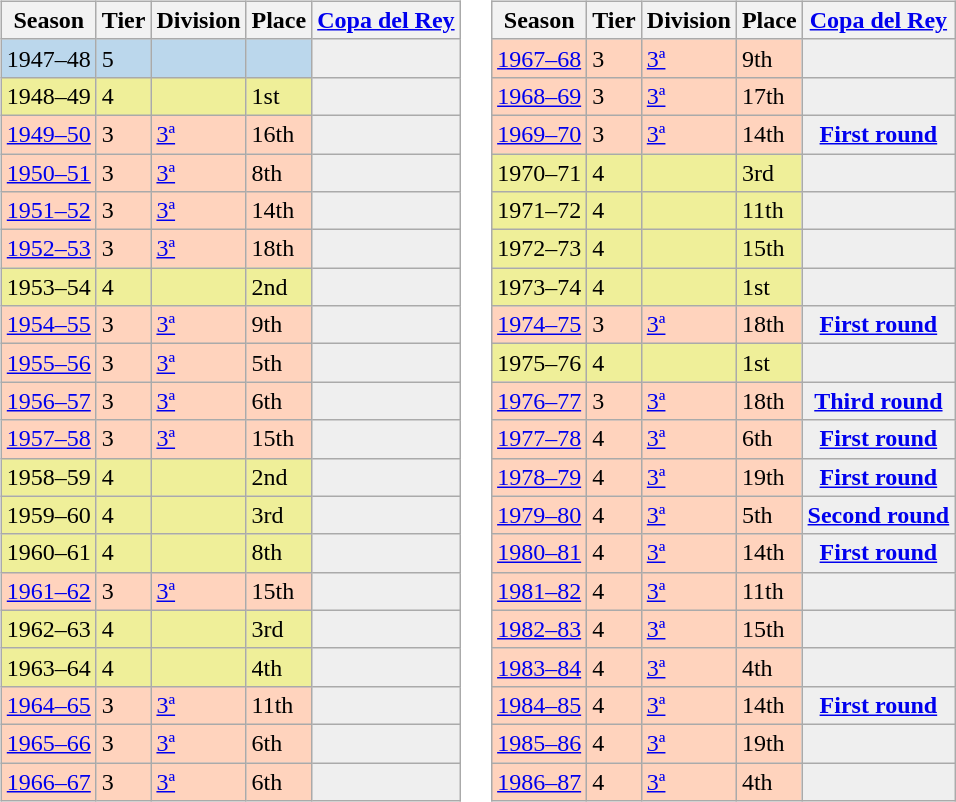<table>
<tr>
<td valign="top" width=0%><br><table class="wikitable">
<tr style="background:#f0f6fa;">
<th>Season</th>
<th>Tier</th>
<th>Division</th>
<th>Place</th>
<th><a href='#'>Copa del Rey</a></th>
</tr>
<tr>
<td style="background:#BBD7EC;">1947–48</td>
<td style="background:#BBD7EC;">5</td>
<td style="background:#BBD7EC;"></td>
<td style="background:#BBD7EC;"></td>
<th style="background:#efefef;"></th>
</tr>
<tr>
<td style="background:#EFEF99;">1948–49</td>
<td style="background:#EFEF99;">4</td>
<td style="background:#EFEF99;"></td>
<td style="background:#EFEF99;">1st</td>
<th style="background:#efefef;"></th>
</tr>
<tr>
<td style="background:#FFD3BD;"><a href='#'>1949–50</a></td>
<td style="background:#FFD3BD;">3</td>
<td style="background:#FFD3BD;"><a href='#'>3ª</a></td>
<td style="background:#FFD3BD;">16th</td>
<th style="background:#efefef;"></th>
</tr>
<tr>
<td style="background:#FFD3BD;"><a href='#'>1950–51</a></td>
<td style="background:#FFD3BD;">3</td>
<td style="background:#FFD3BD;"><a href='#'>3ª</a></td>
<td style="background:#FFD3BD;">8th</td>
<th style="background:#efefef;"></th>
</tr>
<tr>
<td style="background:#FFD3BD;"><a href='#'>1951–52</a></td>
<td style="background:#FFD3BD;">3</td>
<td style="background:#FFD3BD;"><a href='#'>3ª</a></td>
<td style="background:#FFD3BD;">14th</td>
<th style="background:#efefef;"></th>
</tr>
<tr>
<td style="background:#FFD3BD;"><a href='#'>1952–53</a></td>
<td style="background:#FFD3BD;">3</td>
<td style="background:#FFD3BD;"><a href='#'>3ª</a></td>
<td style="background:#FFD3BD;">18th</td>
<th style="background:#efefef;"></th>
</tr>
<tr>
<td style="background:#EFEF99;">1953–54</td>
<td style="background:#EFEF99;">4</td>
<td style="background:#EFEF99;"></td>
<td style="background:#EFEF99;">2nd</td>
<th style="background:#efefef;"></th>
</tr>
<tr>
<td style="background:#FFD3BD;"><a href='#'>1954–55</a></td>
<td style="background:#FFD3BD;">3</td>
<td style="background:#FFD3BD;"><a href='#'>3ª</a></td>
<td style="background:#FFD3BD;">9th</td>
<th style="background:#efefef;"></th>
</tr>
<tr>
<td style="background:#FFD3BD;"><a href='#'>1955–56</a></td>
<td style="background:#FFD3BD;">3</td>
<td style="background:#FFD3BD;"><a href='#'>3ª</a></td>
<td style="background:#FFD3BD;">5th</td>
<th style="background:#efefef;"></th>
</tr>
<tr>
<td style="background:#FFD3BD;"><a href='#'>1956–57</a></td>
<td style="background:#FFD3BD;">3</td>
<td style="background:#FFD3BD;"><a href='#'>3ª</a></td>
<td style="background:#FFD3BD;">6th</td>
<th style="background:#efefef;"></th>
</tr>
<tr>
<td style="background:#FFD3BD;"><a href='#'>1957–58</a></td>
<td style="background:#FFD3BD;">3</td>
<td style="background:#FFD3BD;"><a href='#'>3ª</a></td>
<td style="background:#FFD3BD;">15th</td>
<th style="background:#efefef;"></th>
</tr>
<tr>
<td style="background:#EFEF99;">1958–59</td>
<td style="background:#EFEF99;">4</td>
<td style="background:#EFEF99;"></td>
<td style="background:#EFEF99;">2nd</td>
<th style="background:#efefef;"></th>
</tr>
<tr>
<td style="background:#EFEF99;">1959–60</td>
<td style="background:#EFEF99;">4</td>
<td style="background:#EFEF99;"></td>
<td style="background:#EFEF99;">3rd</td>
<th style="background:#efefef;"></th>
</tr>
<tr>
<td style="background:#EFEF99;">1960–61</td>
<td style="background:#EFEF99;">4</td>
<td style="background:#EFEF99;"></td>
<td style="background:#EFEF99;">8th</td>
<th style="background:#efefef;"></th>
</tr>
<tr>
<td style="background:#FFD3BD;"><a href='#'>1961–62</a></td>
<td style="background:#FFD3BD;">3</td>
<td style="background:#FFD3BD;"><a href='#'>3ª</a></td>
<td style="background:#FFD3BD;">15th</td>
<th style="background:#efefef;"></th>
</tr>
<tr>
<td style="background:#EFEF99;">1962–63</td>
<td style="background:#EFEF99;">4</td>
<td style="background:#EFEF99;"></td>
<td style="background:#EFEF99;">3rd</td>
<th style="background:#efefef;"></th>
</tr>
<tr>
<td style="background:#EFEF99;">1963–64</td>
<td style="background:#EFEF99;">4</td>
<td style="background:#EFEF99;"></td>
<td style="background:#EFEF99;">4th</td>
<th style="background:#efefef;"></th>
</tr>
<tr>
<td style="background:#FFD3BD;"><a href='#'>1964–65</a></td>
<td style="background:#FFD3BD;">3</td>
<td style="background:#FFD3BD;"><a href='#'>3ª</a></td>
<td style="background:#FFD3BD;">11th</td>
<th style="background:#efefef;"></th>
</tr>
<tr>
<td style="background:#FFD3BD;"><a href='#'>1965–66</a></td>
<td style="background:#FFD3BD;">3</td>
<td style="background:#FFD3BD;"><a href='#'>3ª</a></td>
<td style="background:#FFD3BD;">6th</td>
<th style="background:#efefef;"></th>
</tr>
<tr>
<td style="background:#FFD3BD;"><a href='#'>1966–67</a></td>
<td style="background:#FFD3BD;">3</td>
<td style="background:#FFD3BD;"><a href='#'>3ª</a></td>
<td style="background:#FFD3BD;">6th</td>
<th style="background:#efefef;"></th>
</tr>
</table>
</td>
<td valign="top" width=0%><br><table class="wikitable">
<tr style="background:#f0f6fa;">
<th>Season</th>
<th>Tier</th>
<th>Division</th>
<th>Place</th>
<th><a href='#'>Copa del Rey</a></th>
</tr>
<tr>
<td style="background:#FFD3BD;"><a href='#'>1967–68</a></td>
<td style="background:#FFD3BD;">3</td>
<td style="background:#FFD3BD;"><a href='#'>3ª</a></td>
<td style="background:#FFD3BD;">9th</td>
<th style="background:#efefef;"></th>
</tr>
<tr>
<td style="background:#FFD3BD;"><a href='#'>1968–69</a></td>
<td style="background:#FFD3BD;">3</td>
<td style="background:#FFD3BD;"><a href='#'>3ª</a></td>
<td style="background:#FFD3BD;">17th</td>
<th style="background:#efefef;"></th>
</tr>
<tr>
<td style="background:#FFD3BD;"><a href='#'>1969–70</a></td>
<td style="background:#FFD3BD;">3</td>
<td style="background:#FFD3BD;"><a href='#'>3ª</a></td>
<td style="background:#FFD3BD;">14th</td>
<th style="background:#efefef;"><a href='#'>First round</a></th>
</tr>
<tr>
<td style="background:#EFEF99;">1970–71</td>
<td style="background:#EFEF99;">4</td>
<td style="background:#EFEF99;"></td>
<td style="background:#EFEF99;">3rd</td>
<th style="background:#efefef;"></th>
</tr>
<tr>
<td style="background:#EFEF99;">1971–72</td>
<td style="background:#EFEF99;">4</td>
<td style="background:#EFEF99;"></td>
<td style="background:#EFEF99;">11th</td>
<th style="background:#efefef;"></th>
</tr>
<tr>
<td style="background:#EFEF99;">1972–73</td>
<td style="background:#EFEF99;">4</td>
<td style="background:#EFEF99;"></td>
<td style="background:#EFEF99;">15th</td>
<th style="background:#efefef;"></th>
</tr>
<tr>
<td style="background:#EFEF99;">1973–74</td>
<td style="background:#EFEF99;">4</td>
<td style="background:#EFEF99;"></td>
<td style="background:#EFEF99;">1st</td>
<th style="background:#efefef;"></th>
</tr>
<tr>
<td style="background:#FFD3BD;"><a href='#'>1974–75</a></td>
<td style="background:#FFD3BD;">3</td>
<td style="background:#FFD3BD;"><a href='#'>3ª</a></td>
<td style="background:#FFD3BD;">18th</td>
<th style="background:#efefef;"><a href='#'>First round</a></th>
</tr>
<tr>
<td style="background:#EFEF99;">1975–76</td>
<td style="background:#EFEF99;">4</td>
<td style="background:#EFEF99;"></td>
<td style="background:#EFEF99;">1st</td>
<th style="background:#efefef;"></th>
</tr>
<tr>
<td style="background:#FFD3BD;"><a href='#'>1976–77</a></td>
<td style="background:#FFD3BD;">3</td>
<td style="background:#FFD3BD;"><a href='#'>3ª</a></td>
<td style="background:#FFD3BD;">18th</td>
<th style="background:#efefef;"><a href='#'>Third round</a></th>
</tr>
<tr>
<td style="background:#FFD3BD;"><a href='#'>1977–78</a></td>
<td style="background:#FFD3BD;">4</td>
<td style="background:#FFD3BD;"><a href='#'>3ª</a></td>
<td style="background:#FFD3BD;">6th</td>
<th style="background:#efefef;"><a href='#'>First round</a></th>
</tr>
<tr>
<td style="background:#FFD3BD;"><a href='#'>1978–79</a></td>
<td style="background:#FFD3BD;">4</td>
<td style="background:#FFD3BD;"><a href='#'>3ª</a></td>
<td style="background:#FFD3BD;">19th</td>
<th style="background:#efefef;"><a href='#'>First round</a></th>
</tr>
<tr>
<td style="background:#FFD3BD;"><a href='#'>1979–80</a></td>
<td style="background:#FFD3BD;">4</td>
<td style="background:#FFD3BD;"><a href='#'>3ª</a></td>
<td style="background:#FFD3BD;">5th</td>
<th style="background:#efefef;"><a href='#'>Second round</a></th>
</tr>
<tr>
<td style="background:#FFD3BD;"><a href='#'>1980–81</a></td>
<td style="background:#FFD3BD;">4</td>
<td style="background:#FFD3BD;"><a href='#'>3ª</a></td>
<td style="background:#FFD3BD;">14th</td>
<th style="background:#efefef;"><a href='#'>First round</a></th>
</tr>
<tr>
<td style="background:#FFD3BD;"><a href='#'>1981–82</a></td>
<td style="background:#FFD3BD;">4</td>
<td style="background:#FFD3BD;"><a href='#'>3ª</a></td>
<td style="background:#FFD3BD;">11th</td>
<th style="background:#efefef;"></th>
</tr>
<tr>
<td style="background:#FFD3BD;"><a href='#'>1982–83</a></td>
<td style="background:#FFD3BD;">4</td>
<td style="background:#FFD3BD;"><a href='#'>3ª</a></td>
<td style="background:#FFD3BD;">15th</td>
<th style="background:#efefef;"></th>
</tr>
<tr>
<td style="background:#FFD3BD;"><a href='#'>1983–84</a></td>
<td style="background:#FFD3BD;">4</td>
<td style="background:#FFD3BD;"><a href='#'>3ª</a></td>
<td style="background:#FFD3BD;">4th</td>
<th style="background:#efefef;"></th>
</tr>
<tr>
<td style="background:#FFD3BD;"><a href='#'>1984–85</a></td>
<td style="background:#FFD3BD;">4</td>
<td style="background:#FFD3BD;"><a href='#'>3ª</a></td>
<td style="background:#FFD3BD;">14th</td>
<th style="background:#efefef;"><a href='#'>First round</a></th>
</tr>
<tr>
<td style="background:#FFD3BD;"><a href='#'>1985–86</a></td>
<td style="background:#FFD3BD;">4</td>
<td style="background:#FFD3BD;"><a href='#'>3ª</a></td>
<td style="background:#FFD3BD;">19th</td>
<th style="background:#efefef;"></th>
</tr>
<tr>
<td style="background:#FFD3BD;"><a href='#'>1986–87</a></td>
<td style="background:#FFD3BD;">4</td>
<td style="background:#FFD3BD;"><a href='#'>3ª</a></td>
<td style="background:#FFD3BD;">4th</td>
<th style="background:#efefef;"></th>
</tr>
</table>
</td>
</tr>
</table>
